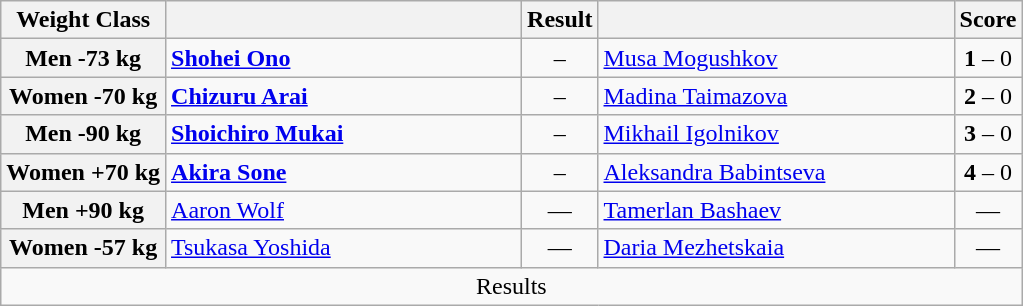<table class="wikitable">
<tr>
<th>Weight Class</th>
<th style="width: 230px;"></th>
<th>Result</th>
<th style="width: 230px;"></th>
<th>Score</th>
</tr>
<tr>
<th>Men -73 kg</th>
<td><strong><a href='#'>Shohei Ono</a></strong></td>
<td align=center><strong></strong> – </td>
<td><a href='#'>Musa Mogushkov</a></td>
<td align=center><strong>1</strong> – 0</td>
</tr>
<tr>
<th>Women -70 kg</th>
<td><strong><a href='#'>Chizuru Arai</a></strong></td>
<td align=center><strong></strong> – </td>
<td><a href='#'>Madina Taimazova</a></td>
<td align=center><strong>2</strong> – 0</td>
</tr>
<tr>
<th>Men -90 kg</th>
<td><strong><a href='#'>Shoichiro Mukai</a></strong></td>
<td align=center><strong></strong> – </td>
<td><a href='#'>Mikhail Igolnikov</a></td>
<td align=center><strong>3</strong> – 0</td>
</tr>
<tr>
<th>Women +70 kg</th>
<td><strong><a href='#'>Akira Sone</a></strong></td>
<td align=center><strong></strong> – </td>
<td><a href='#'>Aleksandra Babintseva</a></td>
<td align=center><strong>4</strong> – 0</td>
</tr>
<tr>
<th>Men +90 kg</th>
<td><a href='#'>Aaron Wolf</a></td>
<td align=center>—</td>
<td><a href='#'>Tamerlan Bashaev</a></td>
<td align=center>—</td>
</tr>
<tr>
<th>Women -57 kg</th>
<td><a href='#'>Tsukasa Yoshida</a></td>
<td align=center>—</td>
<td><a href='#'>Daria Mezhetskaia</a></td>
<td align=center>—</td>
</tr>
<tr>
<td align=center colspan=5>Results</td>
</tr>
</table>
